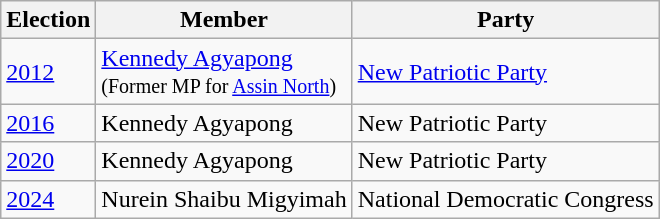<table class="wikitable">
<tr>
<th>Election</th>
<th>Member</th>
<th>Party</th>
</tr>
<tr>
<td><a href='#'>2012</a></td>
<td><a href='#'>Kennedy Agyapong</a><br><small>(Former MP for <a href='#'>Assin North</a>)</small></td>
<td><a href='#'>New Patriotic Party</a></td>
</tr>
<tr>
<td><a href='#'>2016</a></td>
<td>Kennedy Agyapong</td>
<td>New Patriotic Party</td>
</tr>
<tr>
<td><a href='#'>2020</a></td>
<td>Kennedy Agyapong</td>
<td>New Patriotic Party</td>
</tr>
<tr>
<td><a href='#'>2024</a></td>
<td>Nurein Shaibu Migyimah</td>
<td>National Democratic Congress</td>
</tr>
</table>
